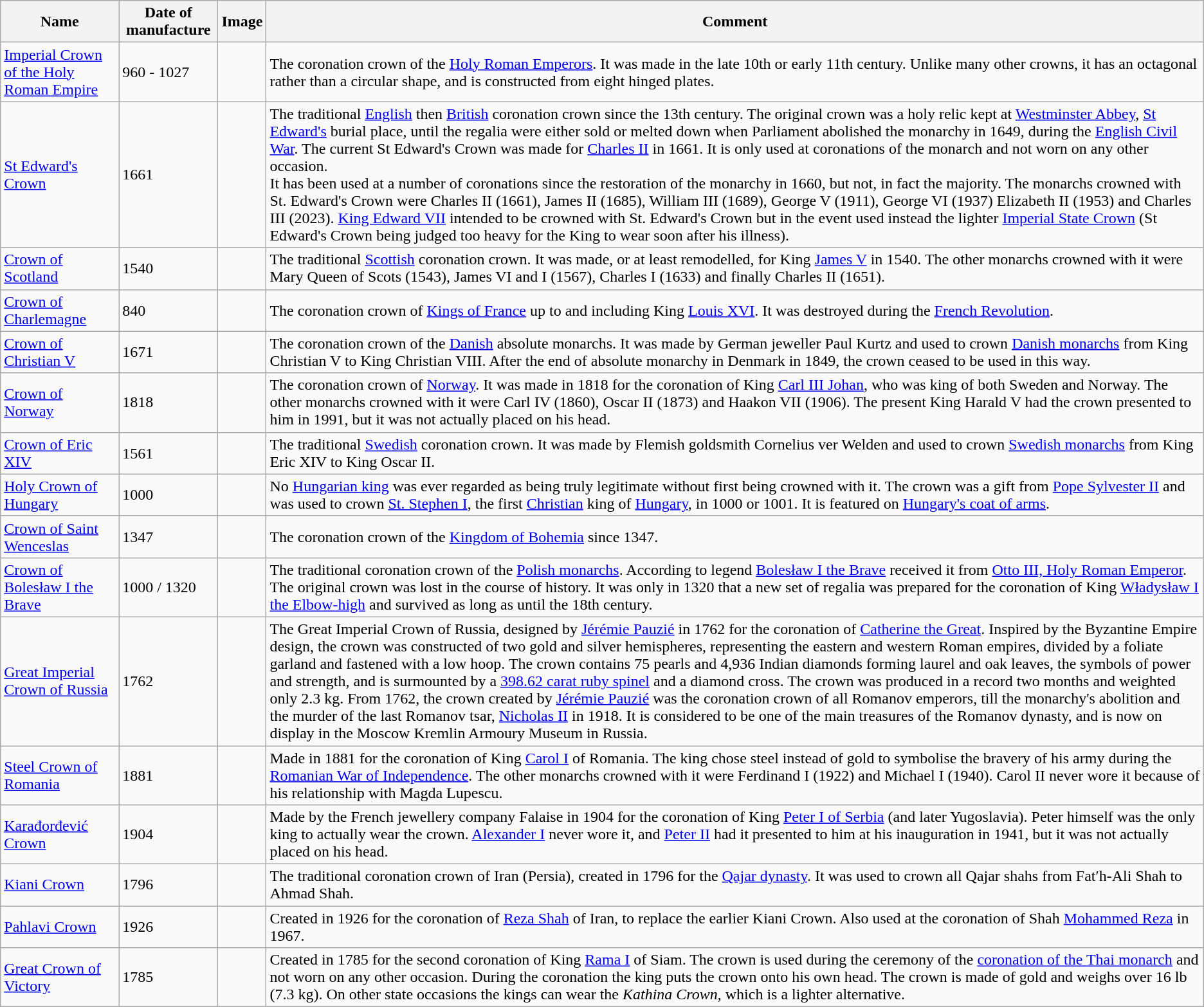<table class="wikitable sortable">
<tr>
<th>Name</th>
<th>Date of manufacture</th>
<th class="unsortable">Image</th>
<th class="unsortable">Comment</th>
</tr>
<tr>
<td><a href='#'>Imperial Crown of the Holy Roman Empire</a></td>
<td>960 - 1027</td>
<td></td>
<td>The coronation crown of the <a href='#'>Holy Roman Emperors</a>. It was made in the late 10th or early 11th century. Unlike many other crowns, it has an octagonal rather than a circular shape, and is constructed from eight hinged plates.</td>
</tr>
<tr>
<td><a href='#'>St Edward's Crown</a></td>
<td>1661</td>
<td></td>
<td>The traditional <a href='#'>English</a> then <a href='#'>British</a> coronation crown since the 13th century. The original crown was a holy relic kept at <a href='#'>Westminster Abbey</a>, <a href='#'>St Edward's</a> burial place, until the regalia were either sold or melted down when Parliament abolished the monarchy in 1649, during the <a href='#'>English Civil War</a>. The current St Edward's Crown was made for <a href='#'>Charles II</a> in 1661. It is only used at coronations of the monarch and not worn on any other occasion.<br>It has been used at a number of coronations since the restoration of the monarchy in 1660, but not, in fact the majority. The monarchs crowned with St. Edward's Crown were Charles II (1661), James II (1685), William III (1689), George V (1911), George VI (1937) Elizabeth II (1953) and Charles III (2023). <a href='#'>King Edward VII</a> intended to be crowned with St. Edward's Crown but in the event used instead the lighter <a href='#'>Imperial State Crown</a> (St Edward's Crown being judged too heavy for the King to wear soon after his illness).</td>
</tr>
<tr>
<td><a href='#'>Crown of Scotland</a></td>
<td>1540</td>
<td></td>
<td>The traditional <a href='#'>Scottish</a> coronation crown. It was made, or at least remodelled, for King <a href='#'>James V</a> in 1540. The other monarchs crowned with it were Mary Queen of Scots (1543), James VI and I (1567), Charles I (1633) and finally Charles II (1651).</td>
</tr>
<tr>
<td><a href='#'>Crown of Charlemagne</a></td>
<td>840</td>
<td></td>
<td>The coronation crown of <a href='#'>Kings of France</a> up to and including King <a href='#'>Louis XVI</a>. It was destroyed during the <a href='#'>French Revolution</a>.</td>
</tr>
<tr>
<td><a href='#'>Crown of Christian V</a></td>
<td>1671</td>
<td></td>
<td>The coronation crown of the <a href='#'>Danish</a> absolute monarchs. It was made by German jeweller Paul Kurtz and used to crown <a href='#'>Danish monarchs</a> from King Christian V to King Christian VIII. After the end of absolute monarchy in Denmark in 1849, the crown ceased to be used in this way.</td>
</tr>
<tr>
<td><a href='#'>Crown of Norway</a></td>
<td>1818</td>
<td></td>
<td>The coronation crown of <a href='#'>Norway</a>. It was made in 1818 for the coronation of King <a href='#'>Carl III Johan</a>, who was king of both Sweden and Norway. The other monarchs crowned with it were Carl IV (1860), Oscar II (1873) and Haakon VII (1906). The present King Harald V had the crown presented to him in 1991, but it was not actually placed on his head.</td>
</tr>
<tr>
<td><a href='#'>Crown of Eric XIV</a></td>
<td>1561</td>
<td></td>
<td>The traditional <a href='#'>Swedish</a> coronation crown. It was made by Flemish goldsmith Cornelius ver Welden and used to crown <a href='#'>Swedish monarchs</a> from King Eric XIV to King Oscar II.</td>
</tr>
<tr>
<td><a href='#'>Holy Crown of Hungary</a></td>
<td>1000</td>
<td></td>
<td>No <a href='#'>Hungarian king</a> was ever regarded as being truly legitimate without first being crowned with it. The crown was a gift from <a href='#'>Pope Sylvester II</a> and was used to crown <a href='#'>St. Stephen I</a>, the first <a href='#'>Christian</a> king of <a href='#'>Hungary</a>, in 1000 or 1001. It is featured on <a href='#'>Hungary's coat of arms</a>.</td>
</tr>
<tr>
<td><a href='#'>Crown of Saint Wenceslas</a></td>
<td>1347</td>
<td></td>
<td>The coronation crown of the <a href='#'>Kingdom of Bohemia</a> since 1347.</td>
</tr>
<tr>
<td><a href='#'>Crown of Bolesław I the Brave</a></td>
<td>1000 / 1320</td>
<td></td>
<td>The traditional coronation crown of the <a href='#'>Polish monarchs</a>. According to legend <a href='#'>Bolesław I the Brave</a> received it from <a href='#'>Otto III, Holy Roman Emperor</a>. The original crown was lost in the course of history. It was only in 1320 that a new set of regalia was prepared for the coronation of King <a href='#'>Władysław I the Elbow-high</a> and survived as long as until the 18th century.</td>
</tr>
<tr>
<td><a href='#'>Great Imperial Crown of Russia</a></td>
<td>1762</td>
<td></td>
<td>The Great Imperial Crown of Russia, designed by <a href='#'>Jérémie Pauzié</a> in 1762 for the coronation of <a href='#'>Catherine the Great</a>. Inspired by the Byzantine Empire design, the crown was constructed of two gold and silver hemispheres, representing the eastern and western Roman empires, divided by a foliate garland and fastened with a low hoop. The crown contains 75 pearls and 4,936 Indian diamonds forming laurel and oak leaves, the symbols of power and strength, and is surmounted by a <a href='#'>398.62 carat ruby spinel</a> and a diamond cross.  The crown was produced in a record two months and weighted only 2.3 kg. From 1762, the crown created by <a href='#'>Jérémie Pauzié</a> was the coronation crown of all Romanov emperors, till the monarchy's abolition and the murder of the last Romanov tsar, <a href='#'>Nicholas II</a> in 1918. It is considered to be one of the main treasures of the Romanov dynasty, and is now on display in the Moscow Kremlin Armoury Museum in Russia.</td>
</tr>
<tr>
<td><a href='#'>Steel Crown of Romania</a></td>
<td>1881</td>
<td></td>
<td>Made in 1881 for the coronation of King <a href='#'>Carol I</a> of Romania. The king chose steel instead of gold to symbolise the bravery of his army during the <a href='#'>Romanian War of Independence</a>. The other monarchs crowned with it were Ferdinand I (1922) and Michael I (1940). Carol II never wore it because of his relationship with Magda Lupescu.</td>
</tr>
<tr>
<td><a href='#'>Karađorđević Crown</a></td>
<td>1904</td>
<td></td>
<td>Made by the French jewellery company Falaise in 1904 for the coronation of King <a href='#'>Peter I of Serbia</a> (and later Yugoslavia). Peter himself was the only king to actually wear the crown. <a href='#'>Alexander I</a> never wore it, and <a href='#'>Peter II</a> had it presented to him at his inauguration in 1941, but it was not actually placed on his head.</td>
</tr>
<tr>
<td><a href='#'>Kiani Crown</a></td>
<td>1796</td>
<td></td>
<td>The traditional coronation crown of Iran (Persia), created in 1796 for the <a href='#'>Qajar dynasty</a>. It was used to crown all Qajar shahs from Fat′h-Ali Shah to Ahmad Shah.</td>
</tr>
<tr>
<td><a href='#'>Pahlavi Crown</a></td>
<td>1926</td>
<td></td>
<td>Created in 1926 for the coronation of <a href='#'>Reza Shah</a> of Iran, to replace the earlier Kiani Crown. Also used at the coronation of Shah <a href='#'>Mohammed Reza</a> in 1967.</td>
</tr>
<tr>
<td><a href='#'>Great Crown of Victory</a></td>
<td>1785</td>
<td></td>
<td>Created in 1785 for the second coronation of King <a href='#'>Rama I</a> of Siam. The crown is used during the ceremony of the <a href='#'>coronation of the Thai monarch</a> and not worn on any other occasion. During the coronation the king puts the crown onto his own head. The crown is made of gold and weighs over 16 lb (7.3 kg). On other state occasions the kings can wear the <em>Kathina Crown</em>, which is a lighter alternative.</td>
</tr>
</table>
